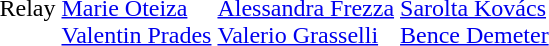<table>
<tr>
<td>Relay</td>
<td><br><a href='#'>Marie Oteiza</a><br><a href='#'>Valentin Prades</a></td>
<td><br><a href='#'>Alessandra Frezza</a><br><a href='#'>Valerio Grasselli</a></td>
<td><br><a href='#'>Sarolta Kovács</a><br><a href='#'>Bence Demeter</a></td>
</tr>
</table>
